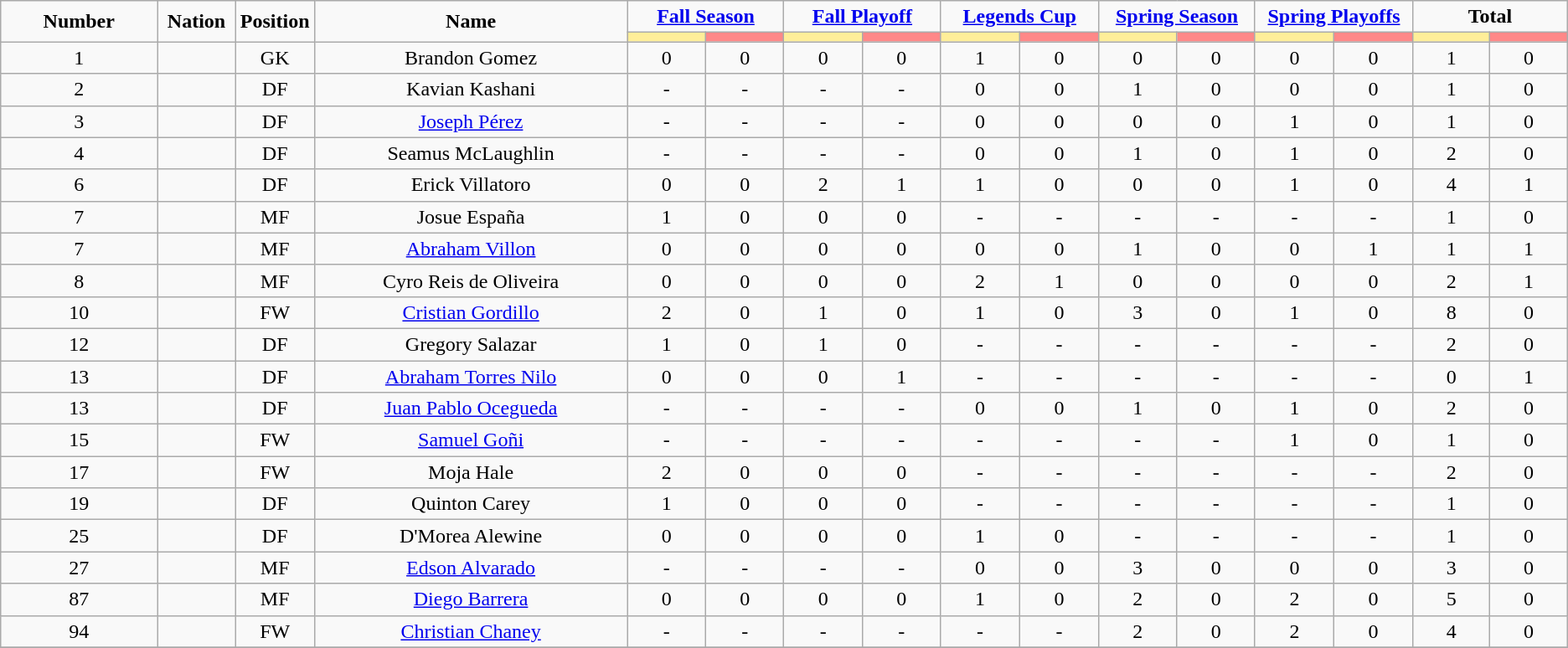<table class="wikitable" style="text-align:center;">
<tr>
<td rowspan="2"  style="width:10%; text-align:center;"><strong>Number</strong></td>
<td rowspan="2"  style="width:5%; text-align:center;"><strong>Nation</strong></td>
<td rowspan="2"  style="width:5%; text-align:center;"><strong>Position</strong></td>
<td rowspan="2"  style="width:20%; text-align:center;"><strong>Name</strong></td>
<td colspan="2" style="text-align:center;"><strong><a href='#'>Fall Season</a></strong></td>
<td colspan="2" style="text-align:center;"><strong><a href='#'>Fall Playoff</a></strong></td>
<td colspan="2" style="text-align:center;"><strong><a href='#'>Legends Cup</a></strong></td>
<td colspan="2" style="text-align:center;"><strong><a href='#'>Spring Season</a></strong></td>
<td colspan="2" style="text-align:center;"><strong><a href='#'>Spring Playoffs</a></strong></td>
<td colspan="2" style="text-align:center;"><strong>Total</strong></td>
</tr>
<tr>
<th style="width:60px; background:#fe9;"></th>
<th style="width:60px; background:#ff8888;"></th>
<th style="width:60px; background:#fe9;"></th>
<th style="width:60px; background:#ff8888;"></th>
<th style="width:60px; background:#fe9;"></th>
<th style="width:60px; background:#ff8888;"></th>
<th style="width:60px; background:#fe9;"></th>
<th style="width:60px; background:#ff8888;"></th>
<th style="width:60px; background:#fe9;"></th>
<th style="width:60px; background:#ff8888;"></th>
<th style="width:60px; background:#fe9;"></th>
<th style="width:60px; background:#ff8888;"></th>
</tr>
<tr>
<td>1</td>
<td></td>
<td>GK</td>
<td>Brandon Gomez</td>
<td>0</td>
<td>0</td>
<td>0</td>
<td>0</td>
<td>1</td>
<td>0</td>
<td>0</td>
<td>0</td>
<td>0</td>
<td>0</td>
<td>1</td>
<td>0</td>
</tr>
<tr>
<td>2</td>
<td></td>
<td>DF</td>
<td>Kavian Kashani</td>
<td>-</td>
<td>-</td>
<td>-</td>
<td>-</td>
<td>0</td>
<td>0</td>
<td>1</td>
<td>0</td>
<td>0</td>
<td>0</td>
<td>1</td>
<td>0</td>
</tr>
<tr>
<td>3</td>
<td></td>
<td>DF</td>
<td><a href='#'>Joseph Pérez</a></td>
<td>-</td>
<td>-</td>
<td>-</td>
<td>-</td>
<td>0</td>
<td>0</td>
<td>0</td>
<td>0</td>
<td>1</td>
<td>0</td>
<td>1</td>
<td>0</td>
</tr>
<tr>
<td>4</td>
<td></td>
<td>DF</td>
<td>Seamus McLaughlin</td>
<td>-</td>
<td>-</td>
<td>-</td>
<td>-</td>
<td>0</td>
<td>0</td>
<td>1</td>
<td>0</td>
<td>1</td>
<td>0</td>
<td>2</td>
<td>0</td>
</tr>
<tr>
<td>6</td>
<td></td>
<td>DF</td>
<td>Erick Villatoro</td>
<td>0</td>
<td>0</td>
<td>2</td>
<td>1</td>
<td>1</td>
<td>0</td>
<td>0</td>
<td>0</td>
<td>1</td>
<td>0</td>
<td>4</td>
<td>1</td>
</tr>
<tr>
<td>7</td>
<td></td>
<td>MF</td>
<td>Josue España</td>
<td>1</td>
<td>0</td>
<td>0</td>
<td>0</td>
<td>-</td>
<td>-</td>
<td>-</td>
<td>-</td>
<td>-</td>
<td>-</td>
<td>1</td>
<td>0</td>
</tr>
<tr>
<td>7</td>
<td></td>
<td>MF</td>
<td><a href='#'>Abraham Villon</a></td>
<td>0</td>
<td>0</td>
<td>0</td>
<td>0</td>
<td>0</td>
<td>0</td>
<td>1</td>
<td>0</td>
<td>0</td>
<td>1</td>
<td>1</td>
<td>1</td>
</tr>
<tr>
<td>8</td>
<td></td>
<td>MF</td>
<td>Cyro Reis de Oliveira</td>
<td>0</td>
<td>0</td>
<td>0</td>
<td>0</td>
<td>2</td>
<td>1</td>
<td>0</td>
<td>0</td>
<td>0</td>
<td>0</td>
<td>2</td>
<td>1</td>
</tr>
<tr>
<td>10</td>
<td></td>
<td>FW</td>
<td><a href='#'>Cristian Gordillo</a></td>
<td>2</td>
<td>0</td>
<td>1</td>
<td>0</td>
<td>1</td>
<td>0</td>
<td>3</td>
<td>0</td>
<td>1</td>
<td>0</td>
<td>8</td>
<td>0</td>
</tr>
<tr>
<td>12</td>
<td></td>
<td>DF</td>
<td>Gregory Salazar</td>
<td>1</td>
<td>0</td>
<td>1</td>
<td>0</td>
<td>-</td>
<td>-</td>
<td>-</td>
<td>-</td>
<td>-</td>
<td>-</td>
<td>2</td>
<td>0</td>
</tr>
<tr>
<td>13</td>
<td></td>
<td>DF</td>
<td><a href='#'>Abraham Torres Nilo</a></td>
<td>0</td>
<td>0</td>
<td>0</td>
<td>1</td>
<td>-</td>
<td>-</td>
<td>-</td>
<td>-</td>
<td>-</td>
<td>-</td>
<td>0</td>
<td>1</td>
</tr>
<tr>
<td>13</td>
<td></td>
<td>DF</td>
<td><a href='#'>Juan Pablo Ocegueda</a></td>
<td>-</td>
<td>-</td>
<td>-</td>
<td>-</td>
<td>0</td>
<td>0</td>
<td>1</td>
<td>0</td>
<td>1</td>
<td>0</td>
<td>2</td>
<td>0</td>
</tr>
<tr>
<td>15</td>
<td></td>
<td>FW</td>
<td><a href='#'>Samuel Goñi</a></td>
<td>-</td>
<td>-</td>
<td>-</td>
<td>-</td>
<td>-</td>
<td>-</td>
<td>-</td>
<td>-</td>
<td>1</td>
<td>0</td>
<td>1</td>
<td>0</td>
</tr>
<tr>
<td>17</td>
<td></td>
<td>FW</td>
<td>Moja Hale</td>
<td>2</td>
<td>0</td>
<td>0</td>
<td>0</td>
<td>-</td>
<td>-</td>
<td>-</td>
<td>-</td>
<td>-</td>
<td>-</td>
<td>2</td>
<td>0</td>
</tr>
<tr>
<td>19</td>
<td></td>
<td>DF</td>
<td>Quinton Carey</td>
<td>1</td>
<td>0</td>
<td>0</td>
<td>0</td>
<td>-</td>
<td>-</td>
<td>-</td>
<td>-</td>
<td>-</td>
<td>-</td>
<td>1</td>
<td>0</td>
</tr>
<tr>
<td>25</td>
<td></td>
<td>DF</td>
<td>D'Morea Alewine</td>
<td>0</td>
<td>0</td>
<td>0</td>
<td>0</td>
<td>1</td>
<td>0</td>
<td>-</td>
<td>-</td>
<td>-</td>
<td>-</td>
<td>1</td>
<td>0</td>
</tr>
<tr>
<td>27</td>
<td></td>
<td>MF</td>
<td><a href='#'>Edson Alvarado</a></td>
<td>-</td>
<td>-</td>
<td>-</td>
<td>-</td>
<td>0</td>
<td>0</td>
<td>3</td>
<td>0</td>
<td>0</td>
<td>0</td>
<td>3</td>
<td>0</td>
</tr>
<tr>
<td>87</td>
<td></td>
<td>MF</td>
<td><a href='#'>Diego Barrera</a></td>
<td>0</td>
<td>0</td>
<td>0</td>
<td>0</td>
<td>1</td>
<td>0</td>
<td>2</td>
<td>0</td>
<td>2</td>
<td>0</td>
<td>5</td>
<td>0</td>
</tr>
<tr>
<td>94</td>
<td></td>
<td>FW</td>
<td><a href='#'>Christian Chaney</a></td>
<td>-</td>
<td>-</td>
<td>-</td>
<td>-</td>
<td>-</td>
<td>-</td>
<td>2</td>
<td>0</td>
<td>2</td>
<td>0</td>
<td>4</td>
<td>0</td>
</tr>
<tr>
</tr>
</table>
